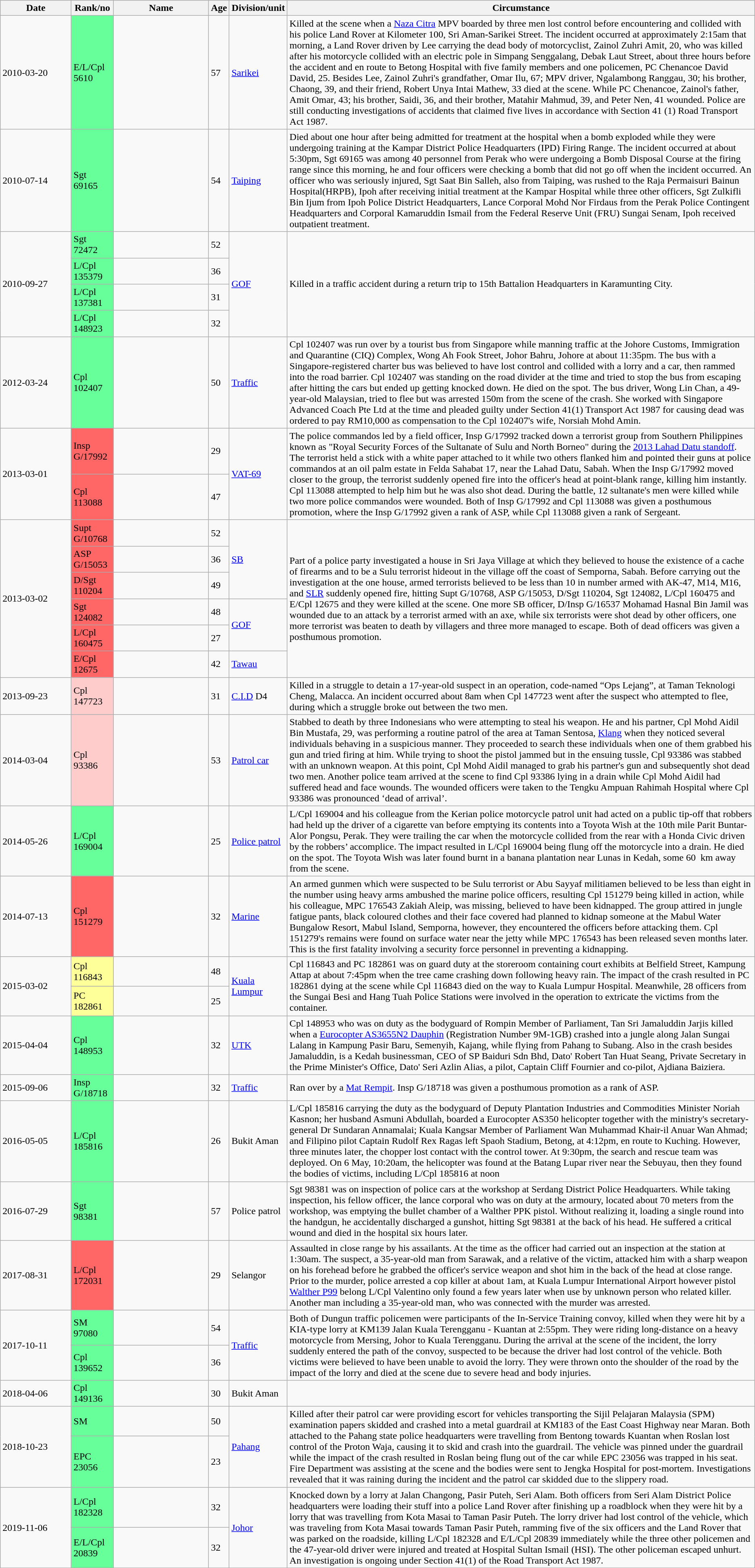<table class="wikitable sortable">
<tr>
<th style="width:110px;">Date</th>
<th>Rank/no</th>
<th style="width:150px;">Name</th>
<th>Age</th>
<th>Division/unit</th>
<th>Circumstance</th>
</tr>
<tr>
<td>2010-03-20</td>
<td style="background:#6f9;">E/L/Cpl 5610</td>
<td></td>
<td>57</td>
<td><a href='#'>Sarikei</a></td>
<td>Killed at the scene when a <a href='#'>Naza Citra</a> MPV boarded by three men lost control before encountering and collided with his police Land Rover at Kilometer 100, Sri Aman-Sarikei Street. The incident occurred at approximately 2:15am that morning, a Land Rover driven by Lee carrying the dead body of motorcyclist, Zainol Zuhri Amit, 20, who was killed after his motorcycle collided with an electric pole in Simpang Senggalang, Debak Laut Street, about three hours before the accident and en route to Betong Hospital with five family members and one policemen, PC Chenancoe David David, 25. Besides Lee, Zainol Zuhri's grandfather, Omar Ilu, 67; MPV driver, Ngalambong Ranggau, 30; his brother, Chaong, 39, and their friend, Robert Unya Intai Mathew, 33 died at the scene. While PC Chenancoe, Zainol's father, Amit Omar, 43; his brother, Saidi, 36, and their brother, Matahir Mahmud, 39, and Peter Nen, 41 wounded. Police are still conducting investigations of accidents that claimed five lives in accordance with Section 41 (1) Road Transport Act 1987.</td>
</tr>
<tr>
<td>2010-07-14</td>
<td style="background:#6f9;">Sgt 69165</td>
<td></td>
<td>54</td>
<td><a href='#'>Taiping</a></td>
<td>Died about one hour after being admitted for treatment at the hospital when a bomb exploded while they were undergoing training at the Kampar District Police Headquarters (IPD) Firing Range. The incident occurred at about 5:30pm, Sgt 69165 was among 40 personnel from Perak who were undergoing a Bomb Disposal Course at the firing range since this morning, he and four officers were checking a bomb that did not go off when the incident occurred. An officer who was seriously injured, Sgt Saat Bin Salleh, also from Taiping, was rushed to the Raja Permaisuri Bainun Hospital(HRPB), Ipoh after receiving initial treatment at the Kampar Hospital while three other officers, Sgt Zulkifli Bin Ijum from Ipoh Police District Headquarters, Lance Corporal Mohd Nor Firdaus from the Perak Police Contingent Headquarters and Corporal Kamaruddin Ismail from the Federal Reserve Unit (FRU) Sungai Senam, Ipoh received outpatient treatment.</td>
</tr>
<tr>
<td rowspan=4>2010-09-27</td>
<td style="background:#6f9;">Sgt 72472</td>
<td></td>
<td>52</td>
<td rowspan=4><a href='#'>GOF</a></td>
<td rowspan=4>Killed in a traffic accident during a return trip to 15th Battalion Headquarters in Karamunting City.</td>
</tr>
<tr>
<td style="background:#6f9;">L/Cpl 135379</td>
<td></td>
<td>36</td>
</tr>
<tr>
<td style="background:#6f9;">L/Cpl 137381</td>
<td></td>
<td>31</td>
</tr>
<tr>
<td style="background:#6f9;">L/Cpl 148923</td>
<td></td>
<td>32</td>
</tr>
<tr>
<td>2012-03-24</td>
<td style="background:#6f9;">Cpl 102407</td>
<td></td>
<td>50</td>
<td><a href='#'>Traffic</a></td>
<td>Cpl 102407 was run over by a tourist bus from Singapore while manning traffic at the Johore Customs, Immigration and Quarantine (CIQ) Complex, Wong Ah Fook Street, Johor Bahru, Johore at about 11:35pm. The bus with a Singapore-registered charter bus was believed to have lost control and collided with a lorry and a car, then rammed into the road barrier. Cpl 102407 was standing on the road divider at the time and tried to stop the bus from escaping after hitting the cars but ended up getting knocked down. He died on the spot. The bus driver, Wong Lin Chan, a 49-year-old Malaysian, tried to flee but was arrested 150m from the scene of the crash. She worked with Singapore Advanced Coach Pte Ltd at the time and pleaded guilty under Section 41(1) Transport Act 1987 for causing dead was ordered to pay RM10,000 as compensation to the Cpl 102407's wife, Norsiah Mohd Amin.</td>
</tr>
<tr>
<td rowspan=2>2013-03-01</td>
<td style="background:#f66;">Insp G/17992</td>
<td></td>
<td>29</td>
<td rowspan=2><a href='#'>VAT-69</a></td>
<td rowspan="2">The police commandos led by a field officer, Insp G/17992 tracked down a terrorist group from Southern Philippines known as "Royal Security Forces of the Sultanate of Sulu and North Borneo" during the <a href='#'>2013 Lahad Datu standoff</a>. The terrorist held a stick with a white paper attached to it while two others flanked him and pointed their guns at police commandos at an oil palm estate in Felda Sahabat 17, near the Lahad Datu, Sabah. When the Insp G/17992 moved closer to the group, the terrorist suddenly opened fire into the officer's head at point-blank range, killing him instantly. Cpl 113088 attempted to help him but he was also shot dead. During the battle, 12 sultanate's men were killed while two more police commandos were wounded. Both of Insp G/17992 and Cpl 113088 was given a posthumous promotion, where the Insp G/17992 given a rank of ASP, while Cpl 113088 given a rank of Sergeant.</td>
</tr>
<tr>
<td style="background:#f66;">Cpl 113088</td>
<td></td>
<td>47</td>
</tr>
<tr>
<td rowspan=6>2013-03-02</td>
<td style="background:#f66;">Supt G/10768</td>
<td></td>
<td>52</td>
<td rowspan=3><a href='#'>SB</a></td>
<td rowspan=6>Part of a police party investigated a house in Sri Jaya Village at  which they believed to house the existence of a cache of firearms and to be a Sulu terrorist hideout in the village off the coast of Semporna, Sabah. Before carrying out the investigation at the one house, armed terrorists believed to be less than 10 in number armed with AK-47, M14, M16, and <a href='#'>SLR</a> suddenly opened fire, hitting Supt G/10768, ASP G/15053, D/Sgt 110204, Sgt 124082, L/Cpl 160475 and E/Cpl 12675 and they were killed at the scene. One more SB officer, D/Insp G/16537 Mohamad Hasnal Bin Jamil was wounded due to an attack by a terrorist armed with an axe, while six terrorists were shot dead by other officers, one more terrorist was beaten to death by villagers and three more managed to escape. Both of dead officers was given a posthumous promotion.</td>
</tr>
<tr>
<td style="background:#f66;">ASP G/15053</td>
<td></td>
<td>36</td>
</tr>
<tr>
<td style="background:#f66;">D/Sgt 110204</td>
<td></td>
<td>49</td>
</tr>
<tr>
<td style="background:#f66;">Sgt 124082</td>
<td></td>
<td>48</td>
<td rowspan=2><a href='#'>GOF</a></td>
</tr>
<tr>
<td style="background:#f66;">L/Cpl 160475</td>
<td></td>
<td>27</td>
</tr>
<tr>
<td style="background:#f66;">E/Cpl 12675</td>
<td></td>
<td>42</td>
<td><a href='#'>Tawau</a></td>
</tr>
<tr>
<td>2013-09-23</td>
<td style="background:#fcc;">Cpl 147723</td>
<td></td>
<td>31</td>
<td><a href='#'>C.I.D</a> D4</td>
<td>Killed in a struggle to detain a 17-year-old suspect in an operation, code-named “Ops Lejang”, at Taman Teknologi Cheng, Malacca. An incident occurred about 8am when Cpl 147723 went after the suspect who attempted to flee, during which a struggle broke out between the two men.</td>
</tr>
<tr>
<td>2014-03-04</td>
<td style="background:#fcc;">Cpl 93386</td>
<td></td>
<td>53</td>
<td><a href='#'>Patrol car</a></td>
<td>Stabbed to death by three Indonesians who were attempting to steal his weapon. He and his partner, Cpl Mohd Aidil Bin Mustafa, 29, was performing a routine patrol of the area at Taman Sentosa, <a href='#'>Klang</a> when they noticed several individuals behaving in a suspicious manner. They proceeded to search these individuals when one of them grabbed his gun and tried firing at him. While trying to shoot the pistol jammed but in the ensuing tussle, Cpl 93386 was stabbed with an unknown weapon. At this point, Cpl Mohd Aidil managed to grab his partner's gun and subsequently shot dead two men. Another police team arrived at the scene to find Cpl 93386 lying in a drain while Cpl Mohd Aidil had suffered head and face wounds. The wounded officers were taken to the Tengku Ampuan Rahimah Hospital where Cpl 93386 was pronounced ‘dead of arrival’.</td>
</tr>
<tr>
<td>2014-05-26</td>
<td style="background:#6f9;">L/Cpl 169004</td>
<td></td>
<td>25</td>
<td><a href='#'>Police patrol</a></td>
<td>L/Cpl 169004 and his colleague from the Kerian police motorcycle patrol unit had acted on a public tip-off that robbers had held up the driver of a cigarette van before emptying its contents into a Toyota Wish at the 10th mile Parit Buntar-Alor Pongsu, Perak. They were trailing the car when the motorcycle collided from the rear with a Honda Civic driven by the robbers’ accomplice. The impact resulted in L/Cpl 169004 being flung off the motorcycle into a drain. He died on the spot. The Toyota Wish was later found burnt in a banana plantation near Lunas in Kedah, some 60  km away from the scene.</td>
</tr>
<tr>
<td>2014-07-13</td>
<td style="background:#f66;">Cpl 151279</td>
<td></td>
<td>32</td>
<td><a href='#'>Marine</a></td>
<td>An armed gunmen which were suspected to be Sulu terrorist or Abu Sayyaf militiamen believed to be less than eight in the number using heavy arms ambushed the marine police officers, resulting Cpl 151279 being killed in action, while his colleague, MPC 176543 Zakiah Aleip, was missing, believed to have been kidnapped. The group attired in jungle fatigue pants, black coloured clothes and their face covered had planned to kidnap someone at the Mabul Water Bungalow Resort, Mabul Island, Semporna, however, they encountered the officers before attacking them. Cpl 151279's remains were found on surface water near the jetty while MPC 176543 has been released seven months later. This is the first fatality involving a security force personnel in preventing a kidnapping.</td>
</tr>
<tr>
<td rowspan=2>2015-03-02</td>
<td style="background:#ff9;">Cpl 116843</td>
<td></td>
<td>48</td>
<td rowspan=2><a href='#'>Kuala Lumpur</a></td>
<td rowspan=2>Cpl 116843 and PC 182861 was on guard duty at the storeroom containing court exhibits at Belfield Street, Kampung Attap at about 7:45pm when the tree came crashing down following heavy rain. The impact of the crash resulted in PC 182861 dying at the scene while Cpl 116843 died on the way to Kuala Lumpur Hospital. Meanwhile, 28 officers from the Sungai Besi and Hang Tuah Police Stations were involved in the operation to extricate the victims from the container.</td>
</tr>
<tr>
<td style="background:#ff9;">PC 182861</td>
<td></td>
<td>25</td>
</tr>
<tr>
<td>2015-04-04</td>
<td style="background:#6f9;">Cpl 148953</td>
<td></td>
<td>32</td>
<td><a href='#'>UTK</a></td>
<td>Cpl 148953 who was on duty as the bodyguard of Rompin Member of Parliament, Tan Sri Jamaluddin Jarjis killed when a <a href='#'>Eurocopter AS3655N2 Dauphin</a> (Registration Number 9M-1GB) crashed into a jungle along Jalan Sungai Lalang in Kampung Pasir Baru, Semenyih, Kajang, while flying from Pahang to Subang. Also in the crash besides Jamaluddin, is a Kedah businessman, CEO of SP Baiduri Sdn Bhd, Dato' Robert Tan Huat Seang, Private Secretary in the Prime Minister's Office, Dato' Seri Azlin Alias, a pilot, Captain Cliff Fournier and co-pilot, Ajdiana Baiziera.</td>
</tr>
<tr>
<td>2015-09-06</td>
<td style="background:#6f9;">Insp G/18718</td>
<td></td>
<td>32</td>
<td><a href='#'>Traffic</a></td>
<td>Ran over by a <a href='#'>Mat Rempit</a>. Insp G/18718 was given a posthumous promotion as a rank of ASP.</td>
</tr>
<tr>
<td>2016-05-05</td>
<td style="background:#6f9;">L/Cpl 185816</td>
<td></td>
<td>26</td>
<td>Bukit Aman</td>
<td>L/Cpl 185816 carrying the duty as the bodyguard of Deputy Plantation Industries and Commodities Minister Noriah Kasnon; her husband Asmuni Abdullah, boarded a Eurocopter AS350 helicopter together with the ministry's secretary-general Dr Sundaran Annamalai; Kuala Kangsar Member of Parliament Wan Muhammad Khair-il Anuar Wan Ahmad; and Filipino pilot Captain Rudolf Rex Ragas left Spaoh Stadium, Betong, at 4:12pm, en route to Kuching. However, three minutes later, the chopper lost contact with the control tower. At 9:30pm, the search and rescue team was deployed. On 6 May, 10:20am, the helicopter was found at the Batang Lupar river near the Sebuyau, then they found the bodies of victims, including L/Cpl 185816 at noon</td>
</tr>
<tr>
<td>2016-07-29</td>
<td style="background:#6f9;">Sgt 98381</td>
<td></td>
<td>57</td>
<td>Police patrol</td>
<td>Sgt 98381 was on inspection of police cars at the workshop at Serdang District Police Headquarters. While taking inspection, his fellow officer, the lance corporal who was on duty at the armoury, located about 70 meters from the workshop, was emptying the bullet chamber of a Walther PPK pistol. Without realizing it, loading a single round into the handgun, he accidentally discharged a gunshot, hitting Sgt 98381 at the back of his head. He suffered a critical wound and died in the hospital six hours later.</td>
</tr>
<tr>
<td>2017-08-31</td>
<td style="background:#f66;">L/Cpl 172031</td>
<td></td>
<td>29</td>
<td>Selangor</td>
<td>Assaulted in close range by his assailants. At the time as the officer had carried out an inspection at the station at 1:30am. The suspect, a 35-year-old man from Sarawak, and a relative of the victim, attacked him with a sharp weapon on his forehead before he grabbed the officer's service weapon and shot him in the back of the head at close range. Prior to the murder, police arrested a cop killer at about 1am, at Kuala Lumpur International Airport however pistol <a href='#'>Walther P99</a> belong L/Cpl Valentino only found a few years later when use by unknown person who related killer. Another man including a 35-year-old man, who was connected with the murder was arrested.</td>
</tr>
<tr>
<td rowspan=2>2017-10-11</td>
<td style="background:#6f9;">SM 97080</td>
<td></td>
<td>54</td>
<td rowspan=2><a href='#'>Traffic</a></td>
<td rowspan=2>Both of Dungun traffic policemen were participants of the In-Service Training convoy, killed when they were hit by a KIA-type lorry at KM139 Jalan Kuala Terengganu - Kuantan at 2:55pm. They were riding long-distance on a heavy motorcycle from Mersing, Johor to Kuala Terengganu. During the arrival at the scene of the incident, the lorry suddenly entered the path of the convoy, suspected to be because the driver had lost control of the vehicle. Both victims were believed to have been unable to avoid the lorry. They were thrown onto the shoulder of the road by the impact of the lorry and died at the scene due to severe head and body injuries.</td>
</tr>
<tr>
<td style="background:#6f9;">Cpl 139652</td>
<td></td>
<td>36</td>
</tr>
<tr>
<td>2018-04-06</td>
<td style="background:#6f9;">Cpl 149136</td>
<td></td>
<td>30</td>
<td>Bukit Aman</td>
<td></td>
</tr>
<tr>
<td rowspan=2>2018-10-23</td>
<td style="background:#6f9;">SM</td>
<td></td>
<td>50</td>
<td rowspan=2><a href='#'>Pahang</a></td>
<td rowspan=2>Killed after their patrol car were providing escort for vehicles transporting the Sijil Pelajaran Malaysia (SPM) examination papers skidded and crashed into a metal guardrail at KM183 of the East Coast Highway near Maran. Both attached to the Pahang state police headquarters were travelling from Bentong towards Kuantan when Roslan lost control of the Proton Waja, causing it to skid and crash into the guardrail. The vehicle was pinned under the guardrail while the impact of the crash resulted in Roslan being flung out of the car while EPC 23056 was trapped in his seat. Fire Department was assisting at the scene and the bodies were sent to Jengka Hospital for post-mortem. Investigations revealed that it was raining during the incident and the patrol car skidded due to the slippery road.</td>
</tr>
<tr>
<td style="background:#6f9;">EPC 23056</td>
<td></td>
<td>23</td>
</tr>
<tr>
<td rowspan=2>2019-11-06</td>
<td style="background:#6f9;">L/Cpl 182328</td>
<td></td>
<td>32</td>
<td rowspan=2><a href='#'>Johor</a></td>
<td rowspan=2>Knocked down by a lorry at Jalan Changong, Pasir Puteh, Seri Alam. Both officers from Seri Alam District Police headquarters were loading their stuff into a police Land Rover after finishing up a roadblock when they were hit by a lorry that was travelling from Kota Masai to Taman Pasir Puteh. The lorry driver had lost control of the vehicle, which was traveling from Kota Masai towards Taman Pasir Puteh, ramming five of the six officers and the Land Rover that was parked on the roadside, killing L/Cpl 182328 and E/L/Cpl 20839 immediately while the three other policemen and the 47-year-old driver were injured and treated at Hospital Sultan Ismail (HSI). The other policeman escaped unhurt. An investigation is ongoing under Section 41(1) of the Road Transport Act 1987.</td>
</tr>
<tr>
<td style="background:#6f9;">E/L/Cpl 20839</td>
<td></td>
<td>32</td>
</tr>
<tr>
</tr>
</table>
